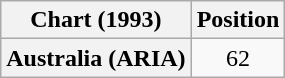<table class="wikitable plainrowheaders" style="text-align:center">
<tr>
<th>Chart (1993)</th>
<th>Position</th>
</tr>
<tr>
<th scope="row">Australia (ARIA)</th>
<td>62</td>
</tr>
</table>
